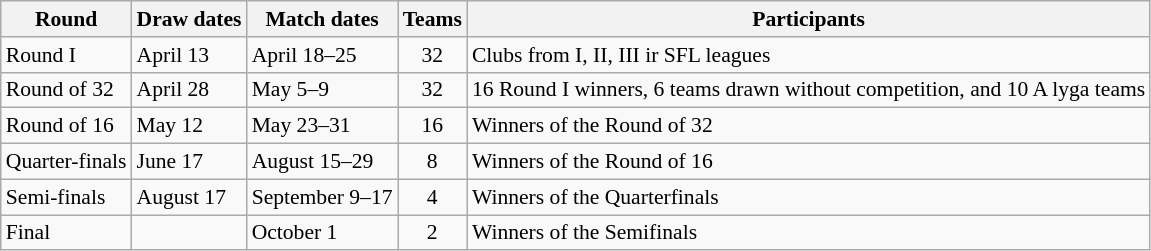<table class="wikitable" style="font-size:90%">
<tr>
<th>Round</th>
<th>Draw dates</th>
<th>Match dates</th>
<th>Teams</th>
<th>Participants</th>
</tr>
<tr>
<td>Round I</td>
<td>April 13</td>
<td>April 18–25</td>
<td style="text-align:center;">32</td>
<td>Clubs from I, II, III ir SFL leagues</td>
</tr>
<tr>
<td>Round of 32</td>
<td>April 28</td>
<td>May 5–9</td>
<td style="text-align:center;">32</td>
<td>16 Round I winners, 6 teams drawn without competition, and 10 A lyga teams</td>
</tr>
<tr>
<td>Round of 16</td>
<td>May 12</td>
<td>May 23–31</td>
<td style="text-align:center;">16</td>
<td>Winners of the Round of 32</td>
</tr>
<tr>
<td>Quarter-finals</td>
<td>June 17</td>
<td>August 15–29</td>
<td style="text-align:center;">8</td>
<td>Winners of the Round of 16</td>
</tr>
<tr>
<td>Semi-finals</td>
<td>August 17</td>
<td>September 9–17</td>
<td style="text-align:center;">4</td>
<td>Winners of the Quarterfinals</td>
</tr>
<tr>
<td>Final</td>
<td></td>
<td>October 1</td>
<td style="text-align:center;">2</td>
<td>Winners of the Semifinals</td>
</tr>
</table>
